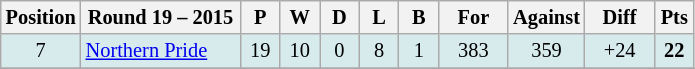<table class="wikitable" style="text-align:center; font-size:85%;">
<tr>
<th width=40 abbr="Position">Position</th>
<th width=100>Round 19 – 2015</th>
<th width=20 abbr="Played">P</th>
<th width=20 abbr="Won">W</th>
<th width=20 abbr="Drawn">D</th>
<th width=20 abbr="Lost">L</th>
<th width=20 abbr="Bye">B</th>
<th width=40 abbr="Points for">For</th>
<th width=40 abbr="Points against">Against</th>
<th width=40 abbr="Points difference">Diff</th>
<th width=20 abbr="Points">Pts</th>
</tr>
<tr style="background: #d7ebed;">
<td>7</td>
<td style="text-align:left;"> <a href='#'>Northern Pride</a></td>
<td>19</td>
<td>10</td>
<td>0</td>
<td>8</td>
<td>1</td>
<td>383</td>
<td>359</td>
<td>+24</td>
<td><strong>22</strong></td>
</tr>
<tr>
</tr>
</table>
